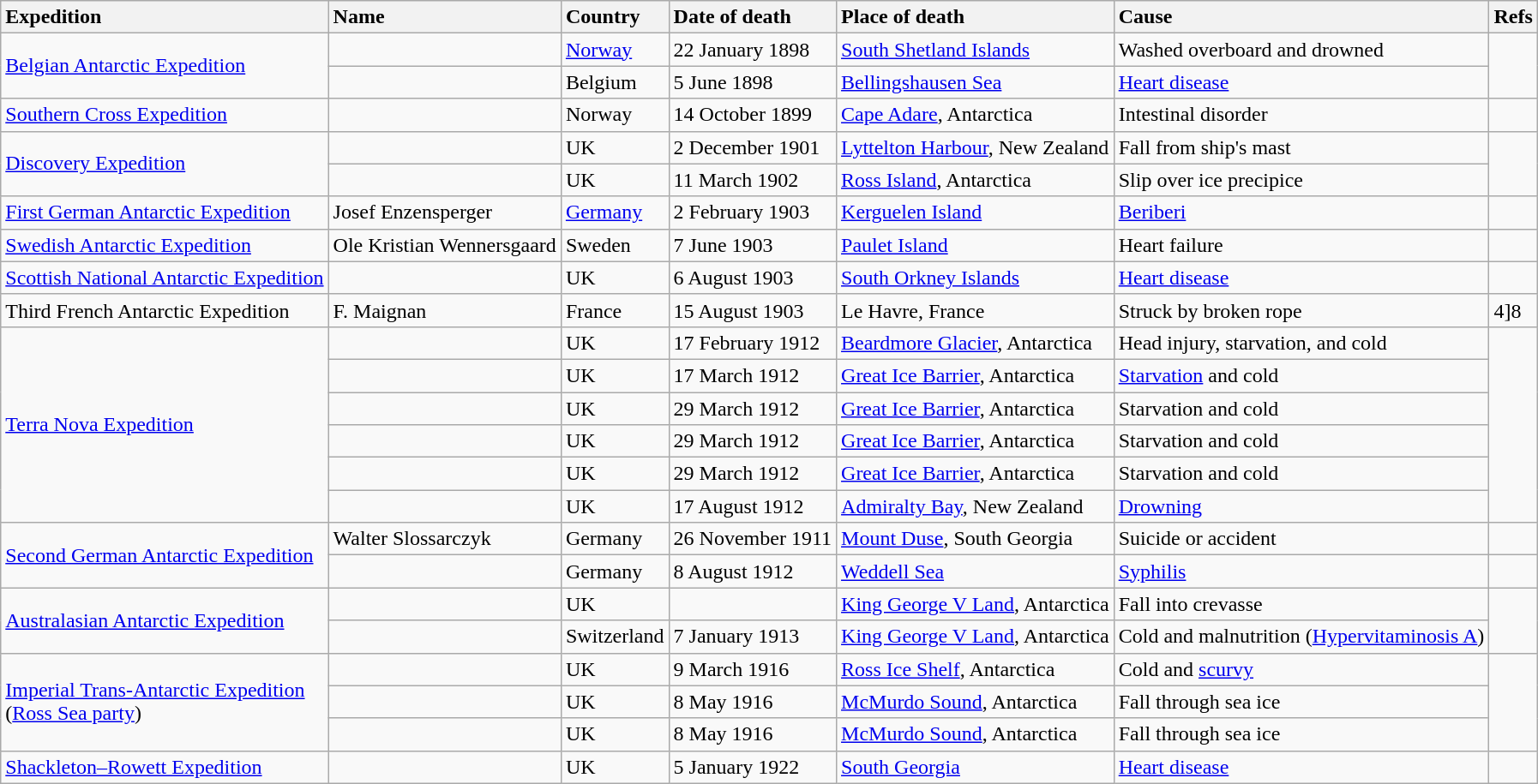<table class="wikitable sortable">
<tr>
<th style="text-align: left;" scope="col">Expedition</th>
<th style="text-align: left;" scope="col">Name</th>
<th style="text-align: left;" scope="col">Country</th>
<th style="text-align: left;" scope="col">Date of death</th>
<th style="text-align: left;" scope="col">Place of death</th>
<th style="text-align: left;" scope="col">Cause</th>
<th style="text-align: left;" scope="col" class="unsortable">Refs</th>
</tr>
<tr | scope="row">
<td rowspan = "2"><a href='#'>Belgian Antarctic Expedition</a></td>
<td></td>
<td><a href='#'>Norway</a></td>
<td>22 January 1898</td>
<td><a href='#'>South Shetland Islands</a></td>
<td>Washed overboard and drowned</td>
<td rowspan = "2"></td>
</tr>
<tr | scope="row">
<td></td>
<td>Belgium</td>
<td>5 June 1898</td>
<td><a href='#'>Bellingshausen Sea</a></td>
<td><a href='#'>Heart disease</a></td>
</tr>
<tr | scope="row">
<td><a href='#'>Southern Cross Expedition</a></td>
<td></td>
<td>Norway</td>
<td>14 October 1899</td>
<td><a href='#'>Cape Adare</a>, Antarctica</td>
<td>Intestinal disorder</td>
<td></td>
</tr>
<tr | scope="row">
<td rowspan="2"><a href='#'>Discovery Expedition</a></td>
<td></td>
<td>UK</td>
<td>2 December 1901</td>
<td><a href='#'>Lyttelton Harbour</a>, New Zealand</td>
<td>Fall from ship's mast</td>
<td rowspan="2"></td>
</tr>
<tr | scope="row">
<td></td>
<td>UK</td>
<td>11 March 1902</td>
<td><a href='#'>Ross Island</a>, Antarctica</td>
<td>Slip over ice precipice</td>
</tr>
<tr>
<td><a href='#'>First German Antarctic Expedition</a></td>
<td>Josef Enzensperger</td>
<td><a href='#'>Germany</a></td>
<td>2 February 1903</td>
<td><a href='#'>Kerguelen Island</a></td>
<td><a href='#'>Beriberi</a></td>
<td></td>
</tr>
<tr>
<td><a href='#'>Swedish Antarctic Expedition</a></td>
<td>Ole Kristian Wennersgaard</td>
<td>Sweden</td>
<td>7 June 1903</td>
<td><a href='#'>Paulet Island</a></td>
<td>Heart failure</td>
<td></td>
</tr>
<tr | scope="row">
<td><a href='#'>Scottish National Antarctic Expedition</a></td>
<td></td>
<td>UK</td>
<td>6 August 1903</td>
<td><a href='#'>South Orkney Islands</a></td>
<td><a href='#'>Heart disease</a></td>
<td></td>
</tr>
<tr>
<td>Third French Antarctic Expedition</td>
<td>F. Maignan</td>
<td>France</td>
<td>15 August 1903</td>
<td>Le Havre, France</td>
<td>Struck by broken rope</td>
<td>4]8</td>
</tr>
<tr | scope="row">
<td rowspan="6"><a href='#'>Terra Nova Expedition</a></td>
<td></td>
<td>UK</td>
<td>17 February 1912</td>
<td><a href='#'>Beardmore Glacier</a>, Antarctica</td>
<td>Head injury, starvation, and cold</td>
<td rowspan="6"> <br></td>
</tr>
<tr | scope="row">
<td></td>
<td>UK</td>
<td>17 March 1912</td>
<td><a href='#'>Great Ice Barrier</a>, Antarctica</td>
<td><a href='#'>Starvation</a> and cold</td>
</tr>
<tr | scope="row">
<td></td>
<td>UK</td>
<td>29 March 1912</td>
<td><a href='#'>Great Ice Barrier</a>, Antarctica</td>
<td>Starvation and cold</td>
</tr>
<tr | scope="row">
<td></td>
<td>UK</td>
<td>29 March 1912</td>
<td><a href='#'>Great Ice Barrier</a>, Antarctica</td>
<td>Starvation and cold</td>
</tr>
<tr | scope="row">
<td></td>
<td>UK</td>
<td>29 March 1912</td>
<td><a href='#'>Great Ice Barrier</a>, Antarctica</td>
<td>Starvation and cold</td>
</tr>
<tr | scope="row">
<td></td>
<td>UK</td>
<td>17 August 1912</td>
<td><a href='#'>Admiralty Bay</a>, New Zealand</td>
<td><a href='#'>Drowning</a></td>
</tr>
<tr>
<td rowspan="2"><a href='#'>Second German Antarctic Expedition</a></td>
<td>Walter Slossarczyk</td>
<td>Germany</td>
<td>26 November 1911</td>
<td><a href='#'>Mount Duse</a>, South Georgia</td>
<td>Suicide or accident</td>
<td></td>
</tr>
<tr | scope="row">
<td></td>
<td>Germany</td>
<td>8 August 1912</td>
<td><a href='#'>Weddell Sea</a></td>
<td><a href='#'>Syphilis</a></td>
<td></td>
</tr>
<tr | scope="row">
<td rowspan="2"><a href='#'>Australasian Antarctic Expedition</a></td>
<td></td>
<td>UK</td>
<td></td>
<td><a href='#'>King George V Land</a>, Antarctica</td>
<td>Fall into crevasse</td>
<td rowspan="2"></td>
</tr>
<tr | scope="row">
<td></td>
<td>Switzerland</td>
<td>7 January 1913</td>
<td><a href='#'>King George V Land</a>, Antarctica</td>
<td>Cold and malnutrition (<a href='#'>Hypervitaminosis A</a>)</td>
</tr>
<tr | scope="row">
<td rowspan="3"><a href='#'>Imperial Trans-Antarctic Expedition</a><br>(<a href='#'>Ross Sea party</a>)</td>
<td></td>
<td>UK</td>
<td>9 March 1916</td>
<td><a href='#'>Ross Ice Shelf</a>, Antarctica</td>
<td>Cold and <a href='#'>scurvy</a></td>
<td rowspan="3"></td>
</tr>
<tr | scope="row">
<td></td>
<td>UK</td>
<td>8 May 1916</td>
<td><a href='#'>McMurdo Sound</a>, Antarctica</td>
<td>Fall through sea ice</td>
</tr>
<tr | scope="row">
<td></td>
<td>UK</td>
<td>8 May 1916</td>
<td><a href='#'>McMurdo Sound</a>, Antarctica</td>
<td>Fall through sea ice</td>
</tr>
<tr | scope="row">
<td><a href='#'>Shackleton–Rowett Expedition</a></td>
<td></td>
<td>UK</td>
<td>5 January 1922</td>
<td><a href='#'>South Georgia</a></td>
<td><a href='#'>Heart disease</a></td>
<td></td>
</tr>
</table>
